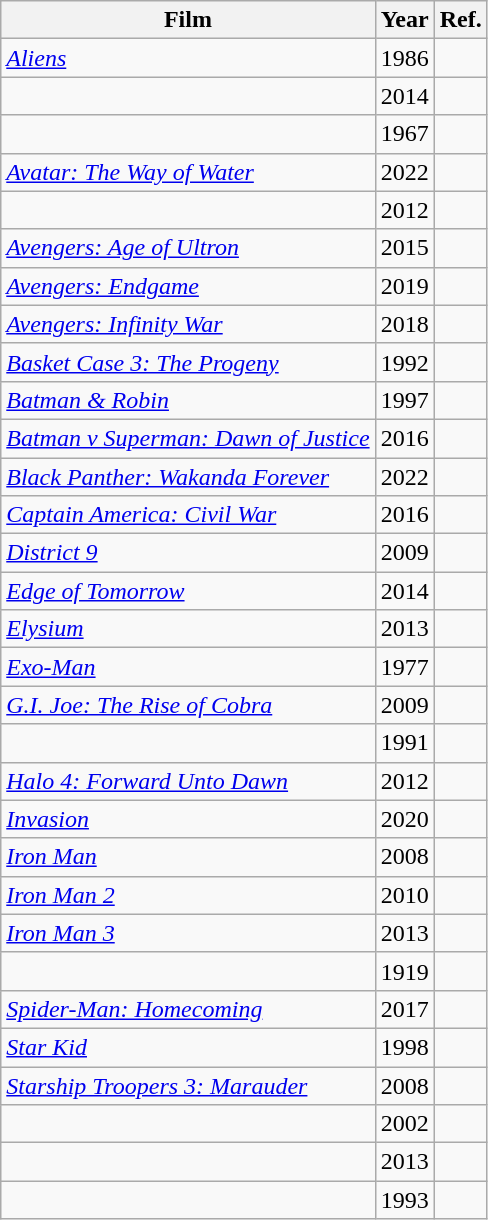<table class="wikitable sortable" border="1">
<tr>
<th scope="col">Film</th>
<th scope="col">Year</th>
<th scope="col" class="unsortable">Ref.</th>
</tr>
<tr>
<td><em><a href='#'>Aliens</a></em></td>
<td>1986</td>
<td></td>
</tr>
<tr>
<td><em></em></td>
<td>2014</td>
<td></td>
</tr>
<tr>
<td><em></em></td>
<td>1967</td>
<td></td>
</tr>
<tr>
<td><em><a href='#'>Avatar: The Way of Water</a></em></td>
<td>2022</td>
<td></td>
</tr>
<tr>
<td><em></em></td>
<td>2012</td>
<td></td>
</tr>
<tr>
<td><em><a href='#'>Avengers: Age of Ultron</a></em></td>
<td>2015</td>
<td></td>
</tr>
<tr>
<td><em><a href='#'>Avengers: Endgame</a></em></td>
<td>2019</td>
<td></td>
</tr>
<tr>
<td><em><a href='#'>Avengers: Infinity War</a></em></td>
<td>2018</td>
<td></td>
</tr>
<tr>
<td><em><a href='#'>Basket Case 3: The Progeny</a></em></td>
<td>1992</td>
<td></td>
</tr>
<tr>
<td><em><a href='#'>Batman & Robin</a></em></td>
<td>1997</td>
<td></td>
</tr>
<tr>
<td><em><a href='#'>Batman v Superman: Dawn of Justice</a></em></td>
<td>2016</td>
<td></td>
</tr>
<tr>
<td><em><a href='#'>Black Panther: Wakanda Forever</a></em></td>
<td>2022</td>
<td></td>
</tr>
<tr>
<td><em><a href='#'>Captain America: Civil War</a></em></td>
<td>2016</td>
<td></td>
</tr>
<tr>
<td><em><a href='#'>District 9</a></em></td>
<td>2009</td>
<td></td>
</tr>
<tr>
<td><em><a href='#'>Edge of Tomorrow</a></em></td>
<td>2014</td>
<td></td>
</tr>
<tr>
<td><em><a href='#'>Elysium</a></em></td>
<td>2013</td>
<td></td>
</tr>
<tr>
<td><em><a href='#'>Exo-Man</a></em></td>
<td>1977</td>
<td></td>
</tr>
<tr>
<td><em><a href='#'>G.I. Joe: The Rise of Cobra</a></em></td>
<td>2009</td>
<td></td>
</tr>
<tr>
<td><em></em></td>
<td>1991</td>
<td></td>
</tr>
<tr>
<td><em><a href='#'>Halo 4: Forward Unto Dawn</a></em></td>
<td>2012</td>
<td></td>
</tr>
<tr>
<td><em><a href='#'>Invasion</a></em></td>
<td>2020</td>
<td></td>
</tr>
<tr>
<td><em><a href='#'>Iron Man</a></em></td>
<td>2008</td>
<td></td>
</tr>
<tr>
<td><em><a href='#'>Iron Man 2</a></em></td>
<td>2010</td>
<td></td>
</tr>
<tr>
<td><em><a href='#'>Iron Man 3</a></em></td>
<td>2013</td>
<td></td>
</tr>
<tr>
<td><em></em></td>
<td>1919</td>
<td></td>
</tr>
<tr>
<td><em><a href='#'>Spider-Man: Homecoming</a></em></td>
<td>2017</td>
<td></td>
</tr>
<tr>
<td><em><a href='#'>Star Kid</a></em></td>
<td>1998</td>
<td></td>
</tr>
<tr>
<td><em><a href='#'>Starship Troopers 3: Marauder</a></em></td>
<td>2008</td>
<td></td>
</tr>
<tr>
<td><em></em></td>
<td>2002</td>
<td></td>
</tr>
<tr>
<td><em></em></td>
<td>2013</td>
<td></td>
</tr>
<tr>
<td><em></em></td>
<td>1993</td>
<td></td>
</tr>
</table>
